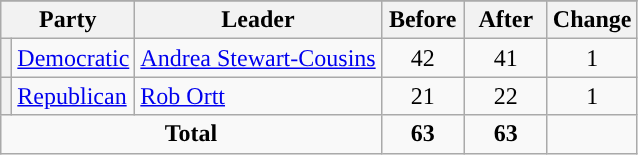<table class="wikitable" style="text-align:center;">
<tr>
</tr>
<tr>
<th colspan="2">Party</th>
<th>Leader</th>
<th style="width:3em">Before</th>
<th style="width:3em">After</th>
<th style="width:3em">Change</th>
</tr>
<tr>
<th style="background-color:"></th>
<td style="text-align:left;"><a href='#'>Democratic</a></td>
<td style="text-align:left;"><a href='#'>Andrea Stewart-Cousins</a></td>
<td>42</td>
<td>41</td>
<td> 1</td>
</tr>
<tr>
<th style="background-color:"></th>
<td style="text-align:left;"><a href='#'>Republican</a></td>
<td style="text-align:left;"><a href='#'>Rob Ortt</a></td>
<td>21</td>
<td>22</td>
<td> 1</td>
</tr>
<tr>
<td colspan="3"><strong>Total</strong></td>
<td><strong>63</strong></td>
<td><strong>63</strong></td>
<td></td>
</tr>
</table>
